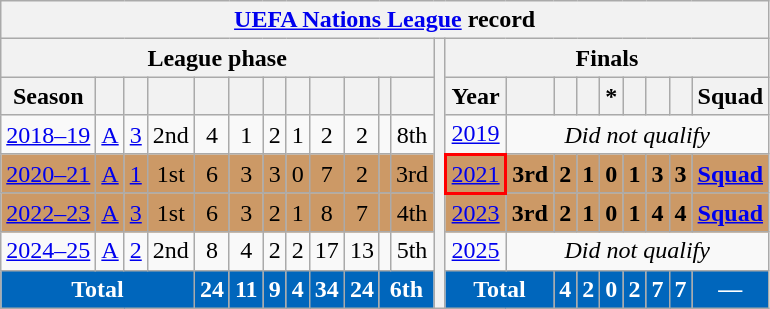<table class="wikitable" style="text-align:center">
<tr>
<th colspan="22"><a href='#'>UEFA Nations League</a> record</th>
</tr>
<tr>
<th colspan="12">League phase</th>
<th rowspan="7"></th>
<th colspan="9">Finals</th>
</tr>
<tr>
<th>Season</th>
<th></th>
<th></th>
<th></th>
<th></th>
<th></th>
<th></th>
<th></th>
<th></th>
<th></th>
<th></th>
<th></th>
<th>Year</th>
<th></th>
<th></th>
<th></th>
<th>*</th>
<th></th>
<th></th>
<th></th>
<th>Squad</th>
</tr>
<tr>
<td><a href='#'>2018–19</a></td>
<td><a href='#'>A</a></td>
<td><a href='#'>3</a></td>
<td>2nd</td>
<td>4</td>
<td>1</td>
<td>2</td>
<td>1</td>
<td>2</td>
<td>2</td>
<td></td>
<td>8th</td>
<td> <a href='#'>2019</a></td>
<td colspan="8"><em>Did not qualify</em></td>
</tr>
<tr style="background:#c96">
<td><a href='#'>2020–21</a></td>
<td><a href='#'>A</a></td>
<td><a href='#'>1</a></td>
<td>1st</td>
<td>6</td>
<td>3</td>
<td>3</td>
<td>0</td>
<td>7</td>
<td>2</td>
<td></td>
<td>3rd</td>
<td style="border:2px solid red"> <a href='#'>2021</a></td>
<td><strong>3rd</strong></td>
<td><strong>2</strong></td>
<td><strong>1</strong></td>
<td><strong>0</strong></td>
<td><strong>1</strong></td>
<td><strong>3</strong></td>
<td><strong>3</strong></td>
<td><strong><a href='#'>Squad</a></strong></td>
</tr>
<tr style="background:#c96">
<td><a href='#'>2022–23</a></td>
<td><a href='#'>A</a></td>
<td><a href='#'>3</a></td>
<td>1st</td>
<td>6</td>
<td>3</td>
<td>2</td>
<td>1</td>
<td>8</td>
<td>7</td>
<td></td>
<td>4th</td>
<td> <a href='#'>2023</a></td>
<td><strong>3rd</strong></td>
<td><strong>2</strong></td>
<td><strong>1</strong></td>
<td><strong>0</strong></td>
<td><strong>1</strong></td>
<td><strong>4</strong></td>
<td><strong>4</strong></td>
<td><strong><a href='#'>Squad</a></strong></td>
</tr>
<tr>
<td><a href='#'>2024–25</a></td>
<td><a href='#'>A</a></td>
<td><a href='#'>2</a></td>
<td>2nd</td>
<td>8</td>
<td>4</td>
<td>2</td>
<td>2</td>
<td>17</td>
<td>13</td>
<td></td>
<td>5th</td>
<td> <a href='#'>2025</a></td>
<td colspan="8"><em>Did not qualify</em></td>
</tr>
<tr style="color:white">
<th colspan="4" style="background:#0066bc">Total</th>
<th style="background:#0066bc">24</th>
<th style="background:#0066bc">11</th>
<th style="background:#0066bc">9</th>
<th style="background:#0066bc">4</th>
<th style="background:#0066bc">34</th>
<th style="background:#0066bc">24</th>
<th colspan="2" style="background:#0066bc">6th</th>
<th colspan="2" style="background:#0066bc">Total</th>
<th style="background:#0066bc">4</th>
<th style="background:#0066bc">2</th>
<th style="background:#0066bc">0</th>
<th style="background:#0066bc">2</th>
<th style="background:#0066bc">7</th>
<th style="background:#0066bc">7</th>
<th style="background:#0066bc">—</th>
</tr>
</table>
